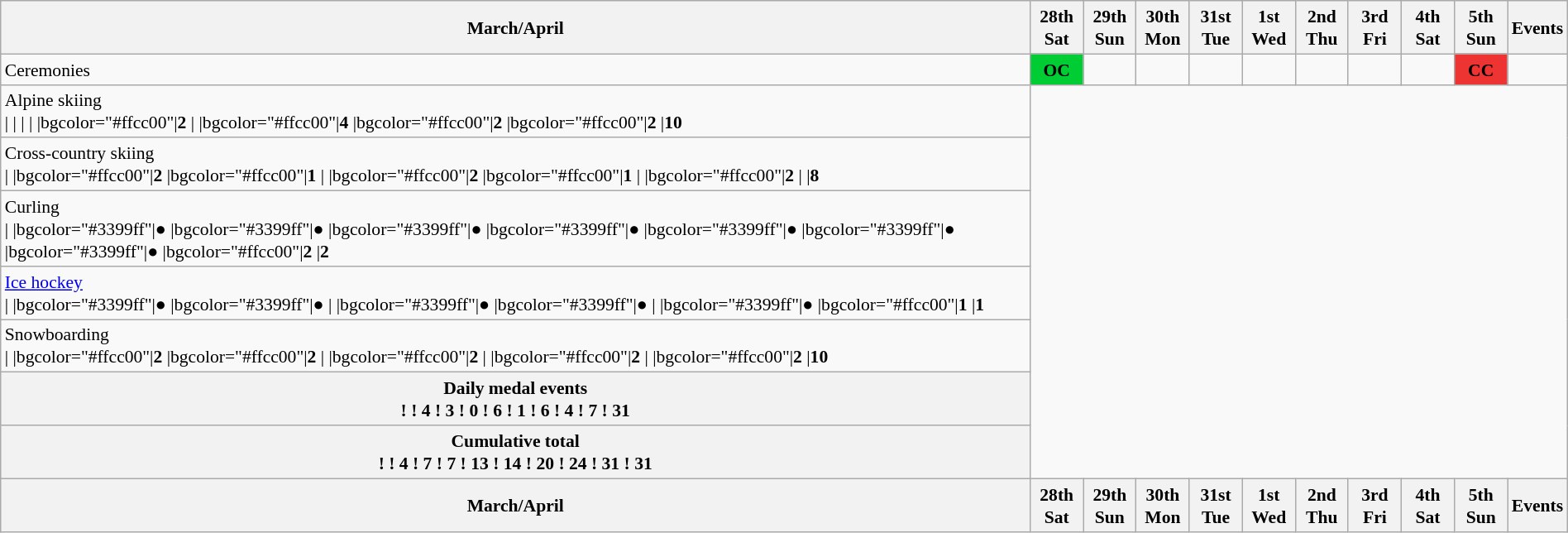<table class="wikitable" style="margin:0.5em auto; font-size:90%; line-height:1.25em">
<tr>
<th>March/April</th>
<th style="width:2.5em">28th <br> Sat</th>
<th style="width:2.5em">29th <br> Sun</th>
<th style="width:2.5em">30th <br> Mon</th>
<th style="width:2.5em">31st <br> Tue</th>
<th style="width:2.5em">1st <br> Wed</th>
<th style="width:2.5em">2nd <br> Thu</th>
<th style="width:2.5em">3rd <br> Fri</th>
<th style="width:2.5em">4th <br> Sat</th>
<th style="width:2.5em">5th <br> Sun</th>
<th>Events</th>
</tr>
<tr>
<td>Ceremonies</td>
<td style="background:#00cc33; text-align:center"><strong>OC</strong></td>
<td></td>
<td></td>
<td></td>
<td></td>
<td></td>
<td></td>
<td></td>
<td style="background:#ee3333; text-align:center"><strong>CC</strong></td>
<td></td>
</tr>
<tr align="center">
<td align="left"> Alpine skiing<br>|
|
|
|
|bgcolor="#ffcc00"|<strong>2</strong>
|
|bgcolor="#ffcc00"|<strong>4</strong>
|bgcolor="#ffcc00"|<strong>2</strong>
|bgcolor="#ffcc00"|<strong>2</strong>
|<strong>10</strong></td>
</tr>
<tr align="center">
<td align="left"> Cross-country skiing<br>|
|bgcolor="#ffcc00"|<strong>2</strong>
|bgcolor="#ffcc00"|<strong>1</strong>
|
|bgcolor="#ffcc00"|<strong>2</strong>
|bgcolor="#ffcc00"|<strong>1</strong>
|
|bgcolor="#ffcc00"|<strong>2</strong>
|
|<strong>8</strong></td>
</tr>
<tr align="center">
<td align="left"> Curling<br>|
|bgcolor="#3399ff"|●
|bgcolor="#3399ff"|●
|bgcolor="#3399ff"|●
|bgcolor="#3399ff"|●
|bgcolor="#3399ff"|●
|bgcolor="#3399ff"|●
|bgcolor="#3399ff"|●
|bgcolor="#ffcc00"|<strong>2</strong>
|<strong>2</strong></td>
</tr>
<tr align="center">
<td align="left"> <a href='#'>Ice hockey</a><br>|
|bgcolor="#3399ff"|●
|bgcolor="#3399ff"|●
|
|bgcolor="#3399ff"|●
|bgcolor="#3399ff"|●
|
|bgcolor="#3399ff"|●
|bgcolor="#ffcc00"|<strong>1</strong>
|<strong>1</strong></td>
</tr>
<tr align="center">
<td align="left"> Snowboarding<br>|
|bgcolor="#ffcc00"|<strong>2</strong>
|bgcolor="#ffcc00"|<strong>2</strong>
|
|bgcolor="#ffcc00"|<strong>2</strong>
|
|bgcolor="#ffcc00"|<strong>2</strong>
|
|bgcolor="#ffcc00"|<strong>2</strong>
|<strong>10</strong></td>
</tr>
<tr align=center>
<th>Daily medal events<br> ! 
 ! <strong>4</strong>
 ! <strong>3</strong>
 ! <strong>0</strong>
 ! <strong>6</strong>
 ! <strong>1</strong>
 ! <strong>6</strong>
 ! <strong>4</strong>
 ! <strong>7</strong>
 ! <strong>31</strong></th>
</tr>
<tr align=center>
<th>Cumulative total<br> ! 
 ! <strong>4</strong>
 ! <strong>7</strong>
 ! <strong>7</strong>
 ! <strong>13</strong>
 ! <strong>14</strong>
 ! <strong>20</strong>
 ! <strong>24</strong>
 ! <strong>31</strong>
 ! <strong>31</strong></th>
</tr>
<tr>
<th>March/April</th>
<th style="width:2.5em">28th <br> Sat</th>
<th style="width:2.5em">29th <br> Sun</th>
<th style="width:2.5em">30th <br> Mon</th>
<th style="width:2.5em">31st <br> Tue</th>
<th style="width:2.5em">1st <br> Wed</th>
<th style="width:2.5em">2nd <br> Thu</th>
<th style="width:2.5em">3rd <br> Fri</th>
<th style="width:2.5em">4th <br> Sat</th>
<th style="width:2.5em">5th <br> Sun</th>
<th>Events</th>
</tr>
</table>
